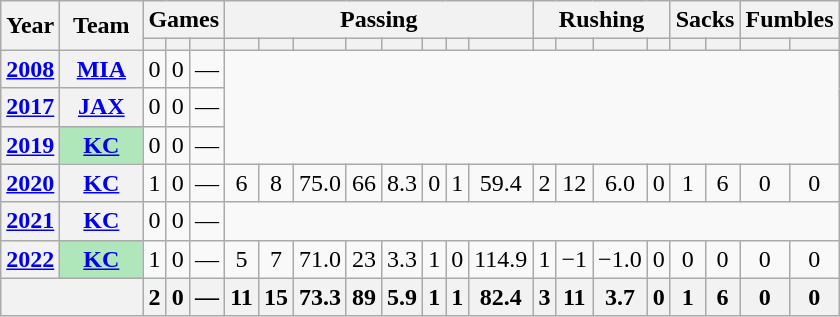<table class="wikitable" style="text-align:center;">
<tr>
<th rowspan="2">Year</th>
<th rowspan="2">Team</th>
<th colspan="3">Games</th>
<th colspan="8">Passing</th>
<th colspan="4">Rushing</th>
<th colspan="2">Sacks</th>
<th colspan="2">Fumbles</th>
</tr>
<tr>
<th></th>
<th></th>
<th></th>
<th></th>
<th></th>
<th></th>
<th></th>
<th></th>
<th></th>
<th></th>
<th></th>
<th></th>
<th></th>
<th></th>
<th></th>
<th></th>
<th></th>
<th></th>
<th></th>
</tr>
<tr>
<th><a href='#'>2008</a></th>
<th><a href='#'>MIA</a></th>
<td>0</td>
<td>0</td>
<td>—</td>
<td colspan="16" rowspan="3"></td>
</tr>
<tr>
<th><a href='#'>2017</a></th>
<th><a href='#'>JAX</a></th>
<td>0</td>
<td>0</td>
<td>—</td>
</tr>
<tr>
<th><a href='#'>2019</a></th>
<th style="background:#afe6ba; width:3em;"><a href='#'>KC</a></th>
<td>0</td>
<td>0</td>
<td>—</td>
</tr>
<tr>
<th><a href='#'>2020</a></th>
<th><a href='#'>KC</a></th>
<td>1</td>
<td>0</td>
<td>—</td>
<td>6</td>
<td>8</td>
<td>75.0</td>
<td>66</td>
<td>8.3</td>
<td>0</td>
<td>1</td>
<td>59.4</td>
<td>2</td>
<td>12</td>
<td>6.0</td>
<td>0</td>
<td>1</td>
<td>6</td>
<td>0</td>
<td>0</td>
</tr>
<tr>
<th><a href='#'>2021</a></th>
<th><a href='#'>KC</a></th>
<td>0</td>
<td>0</td>
<td>—</td>
<td colspan="16"></td>
</tr>
<tr>
<th><a href='#'>2022</a></th>
<th style="background:#afe6ba; width:3em;"><a href='#'>KC</a></th>
<td>1</td>
<td>0</td>
<td>—</td>
<td>5</td>
<td>7</td>
<td>71.0</td>
<td>23</td>
<td>3.3</td>
<td>1</td>
<td>0</td>
<td>114.9</td>
<td>1</td>
<td>−1</td>
<td>−1.0</td>
<td>0</td>
<td>0</td>
<td>0</td>
<td>0</td>
<td>0</td>
</tr>
<tr>
<th colspan="2"></th>
<th>2</th>
<th>0</th>
<th>—</th>
<th>11</th>
<th>15</th>
<th>73.3</th>
<th>89</th>
<th>5.9</th>
<th>1</th>
<th>1</th>
<th>82.4</th>
<th>3</th>
<th>11</th>
<th>3.7</th>
<th>0</th>
<th>1</th>
<th>6</th>
<th>0</th>
<th>0</th>
</tr>
</table>
